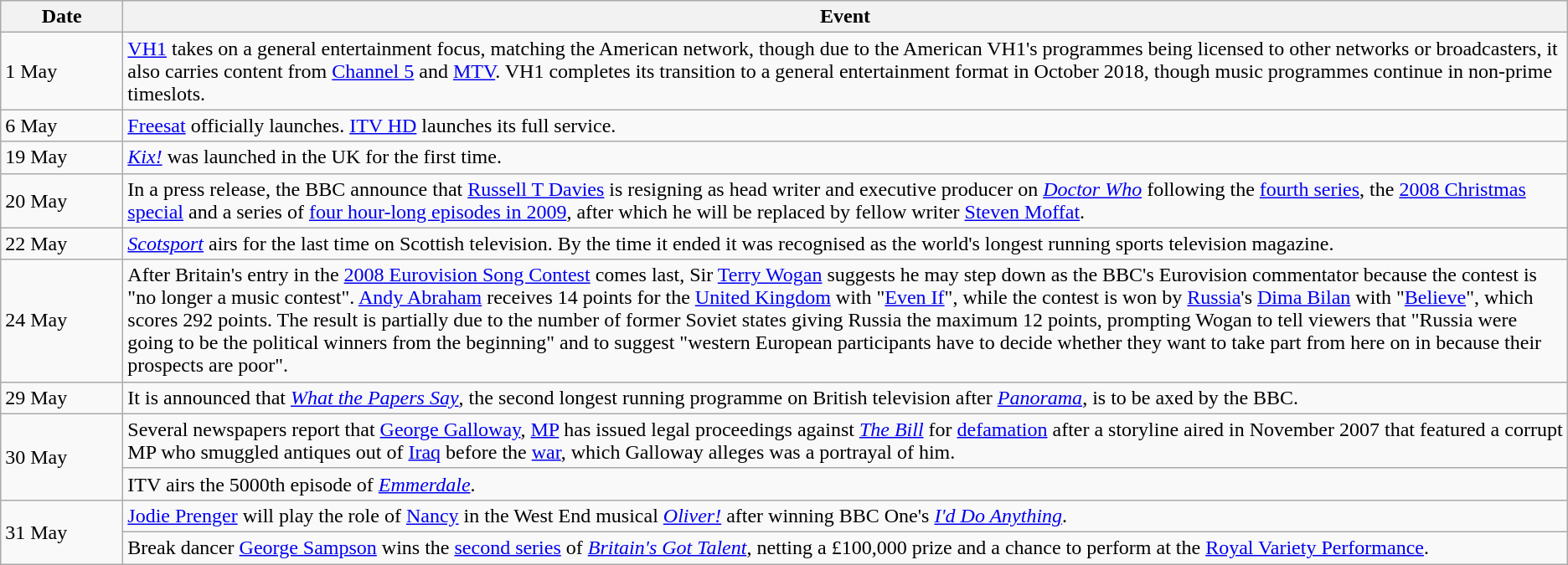<table class="wikitable">
<tr>
<th width=90>Date</th>
<th>Event</th>
</tr>
<tr>
<td>1 May</td>
<td><a href='#'>VH1</a> takes on a general entertainment focus, matching the American network, though due to the American VH1's programmes being licensed to other networks or broadcasters, it also carries content from <a href='#'>Channel 5</a> and <a href='#'>MTV</a>. VH1 completes its transition to a general entertainment format in October 2018, though music programmes continue in non-prime timeslots.</td>
</tr>
<tr>
<td>6 May</td>
<td><a href='#'>Freesat</a> officially launches. <a href='#'>ITV HD</a> launches its full service.</td>
</tr>
<tr>
<td>19 May</td>
<td><em><a href='#'>Kix!</a></em> was launched in the UK for the first time.</td>
</tr>
<tr>
<td>20 May</td>
<td>In a press release, the BBC announce that <a href='#'>Russell T Davies</a> is resigning as head writer and executive producer on <em><a href='#'>Doctor Who</a></em> following the <a href='#'>fourth series</a>, the <a href='#'>2008 Christmas special</a> and a series of <a href='#'>four hour-long episodes in 2009</a>, after which he will be replaced by fellow writer <a href='#'>Steven Moffat</a>.</td>
</tr>
<tr>
<td>22 May</td>
<td><em><a href='#'>Scotsport</a></em> airs for the last time on Scottish television. By the time it ended it was recognised as the world's longest running sports television magazine.</td>
</tr>
<tr>
<td>24 May</td>
<td>After Britain's entry in the <a href='#'>2008 Eurovision Song Contest</a> comes last, Sir <a href='#'>Terry Wogan</a> suggests he may step down as the BBC's Eurovision commentator because the contest is "no longer a music contest". <a href='#'>Andy Abraham</a> receives 14 points for the <a href='#'>United Kingdom</a> with "<a href='#'>Even If</a>", while the contest is won by <a href='#'>Russia</a>'s <a href='#'>Dima Bilan</a> with "<a href='#'>Believe</a>", which scores 292 points. The result is partially due to the number of former Soviet states giving Russia the maximum 12 points, prompting Wogan to tell viewers that "Russia were going to be the political winners from the beginning" and to suggest "western European participants have to decide whether they want to take part from here on in because their prospects are poor".</td>
</tr>
<tr>
<td>29 May</td>
<td>It is announced that <em><a href='#'>What the Papers Say</a></em>, the second longest running programme on British television after <em><a href='#'>Panorama</a></em>, is to be axed by the BBC.</td>
</tr>
<tr>
<td rowspan=2>30 May</td>
<td>Several newspapers report that <a href='#'>George Galloway</a>, <a href='#'>MP</a> has issued legal proceedings against <em><a href='#'>The Bill</a></em> for <a href='#'>defamation</a> after a storyline aired in November 2007 that featured a corrupt MP who smuggled antiques out of <a href='#'>Iraq</a> before the <a href='#'>war</a>, which Galloway alleges was a portrayal of him.</td>
</tr>
<tr>
<td>ITV airs the 5000th episode of <em><a href='#'>Emmerdale</a></em>.</td>
</tr>
<tr>
<td rowspan=2>31 May</td>
<td><a href='#'>Jodie Prenger</a> will play the role of <a href='#'>Nancy</a> in the West End musical <em><a href='#'>Oliver!</a></em> after winning BBC One's <em><a href='#'>I'd Do Anything</a></em>.</td>
</tr>
<tr>
<td>Break dancer <a href='#'>George Sampson</a> wins the <a href='#'>second series</a> of <em><a href='#'>Britain's Got Talent</a></em>, netting a £100,000 prize and a chance to perform at the <a href='#'>Royal Variety Performance</a>.</td>
</tr>
</table>
